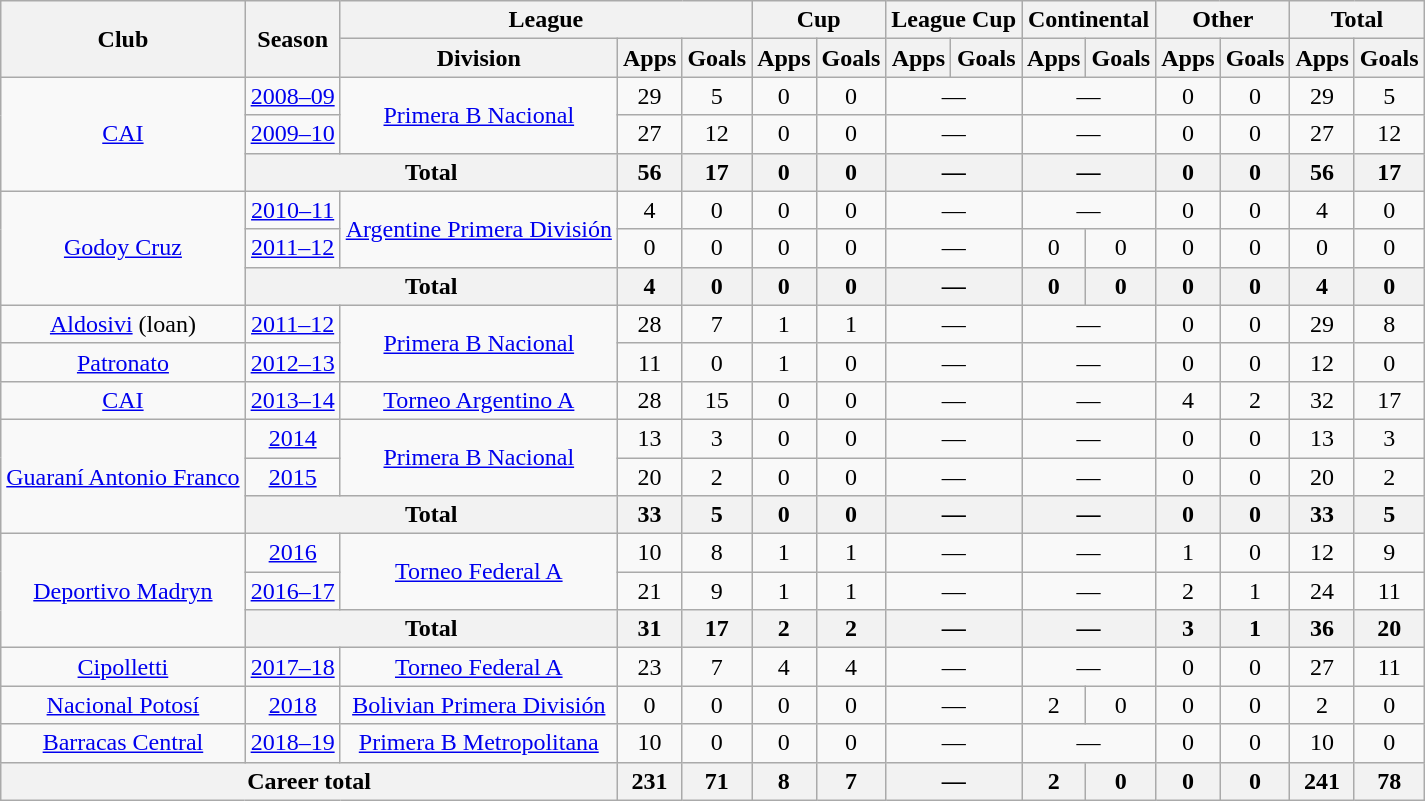<table class="wikitable" style="text-align:center">
<tr>
<th rowspan="2">Club</th>
<th rowspan="2">Season</th>
<th colspan="3">League</th>
<th colspan="2">Cup</th>
<th colspan="2">League Cup</th>
<th colspan="2">Continental</th>
<th colspan="2">Other</th>
<th colspan="2">Total</th>
</tr>
<tr>
<th>Division</th>
<th>Apps</th>
<th>Goals</th>
<th>Apps</th>
<th>Goals</th>
<th>Apps</th>
<th>Goals</th>
<th>Apps</th>
<th>Goals</th>
<th>Apps</th>
<th>Goals</th>
<th>Apps</th>
<th>Goals</th>
</tr>
<tr>
<td rowspan="3"><a href='#'>CAI</a></td>
<td><a href='#'>2008–09</a></td>
<td rowspan="2"><a href='#'>Primera B Nacional</a></td>
<td>29</td>
<td>5</td>
<td>0</td>
<td>0</td>
<td colspan="2">—</td>
<td colspan="2">—</td>
<td>0</td>
<td>0</td>
<td>29</td>
<td>5</td>
</tr>
<tr>
<td><a href='#'>2009–10</a></td>
<td>27</td>
<td>12</td>
<td>0</td>
<td>0</td>
<td colspan="2">—</td>
<td colspan="2">—</td>
<td>0</td>
<td>0</td>
<td>27</td>
<td>12</td>
</tr>
<tr>
<th colspan="2">Total</th>
<th>56</th>
<th>17</th>
<th>0</th>
<th>0</th>
<th colspan="2">—</th>
<th colspan="2">—</th>
<th>0</th>
<th>0</th>
<th>56</th>
<th>17</th>
</tr>
<tr>
<td rowspan="3"><a href='#'>Godoy Cruz</a></td>
<td><a href='#'>2010–11</a></td>
<td rowspan="2"><a href='#'>Argentine Primera División</a></td>
<td>4</td>
<td>0</td>
<td>0</td>
<td>0</td>
<td colspan="2">—</td>
<td colspan="2">—</td>
<td>0</td>
<td>0</td>
<td>4</td>
<td>0</td>
</tr>
<tr>
<td><a href='#'>2011–12</a></td>
<td>0</td>
<td>0</td>
<td>0</td>
<td>0</td>
<td colspan="2">—</td>
<td>0</td>
<td>0</td>
<td>0</td>
<td>0</td>
<td>0</td>
<td>0</td>
</tr>
<tr>
<th colspan="2">Total</th>
<th>4</th>
<th>0</th>
<th>0</th>
<th>0</th>
<th colspan="2">—</th>
<th>0</th>
<th>0</th>
<th>0</th>
<th>0</th>
<th>4</th>
<th>0</th>
</tr>
<tr>
<td rowspan="1"><a href='#'>Aldosivi</a> (loan)</td>
<td><a href='#'>2011–12</a></td>
<td rowspan="2"><a href='#'>Primera B Nacional</a></td>
<td>28</td>
<td>7</td>
<td>1</td>
<td>1</td>
<td colspan="2">—</td>
<td colspan="2">—</td>
<td>0</td>
<td>0</td>
<td>29</td>
<td>8</td>
</tr>
<tr>
<td rowspan="1"><a href='#'>Patronato</a></td>
<td><a href='#'>2012–13</a></td>
<td>11</td>
<td>0</td>
<td>1</td>
<td>0</td>
<td colspan="2">—</td>
<td colspan="2">—</td>
<td>0</td>
<td>0</td>
<td>12</td>
<td>0</td>
</tr>
<tr>
<td rowspan="1"><a href='#'>CAI</a></td>
<td><a href='#'>2013–14</a></td>
<td rowspan="1"><a href='#'>Torneo Argentino A</a></td>
<td>28</td>
<td>15</td>
<td>0</td>
<td>0</td>
<td colspan="2">—</td>
<td colspan="2">—</td>
<td>4</td>
<td>2</td>
<td>32</td>
<td>17</td>
</tr>
<tr>
<td rowspan="3"><a href='#'>Guaraní Antonio Franco</a></td>
<td><a href='#'>2014</a></td>
<td rowspan="2"><a href='#'>Primera B Nacional</a></td>
<td>13</td>
<td>3</td>
<td>0</td>
<td>0</td>
<td colspan="2">—</td>
<td colspan="2">—</td>
<td>0</td>
<td>0</td>
<td>13</td>
<td>3</td>
</tr>
<tr>
<td><a href='#'>2015</a></td>
<td>20</td>
<td>2</td>
<td>0</td>
<td>0</td>
<td colspan="2">—</td>
<td colspan="2">—</td>
<td>0</td>
<td>0</td>
<td>20</td>
<td>2</td>
</tr>
<tr>
<th colspan="2">Total</th>
<th>33</th>
<th>5</th>
<th>0</th>
<th>0</th>
<th colspan="2">—</th>
<th colspan="2">—</th>
<th>0</th>
<th>0</th>
<th>33</th>
<th>5</th>
</tr>
<tr>
<td rowspan="3"><a href='#'>Deportivo Madryn</a></td>
<td><a href='#'>2016</a></td>
<td rowspan="2"><a href='#'>Torneo Federal A</a></td>
<td>10</td>
<td>8</td>
<td>1</td>
<td>1</td>
<td colspan="2">—</td>
<td colspan="2">—</td>
<td>1</td>
<td>0</td>
<td>12</td>
<td>9</td>
</tr>
<tr>
<td><a href='#'>2016–17</a></td>
<td>21</td>
<td>9</td>
<td>1</td>
<td>1</td>
<td colspan="2">—</td>
<td colspan="2">—</td>
<td>2</td>
<td>1</td>
<td>24</td>
<td>11</td>
</tr>
<tr>
<th colspan="2">Total</th>
<th>31</th>
<th>17</th>
<th>2</th>
<th>2</th>
<th colspan="2">—</th>
<th colspan="2">—</th>
<th>3</th>
<th>1</th>
<th>36</th>
<th>20</th>
</tr>
<tr>
<td rowspan="1"><a href='#'>Cipolletti</a></td>
<td><a href='#'>2017–18</a></td>
<td rowspan="1"><a href='#'>Torneo Federal A</a></td>
<td>23</td>
<td>7</td>
<td>4</td>
<td>4</td>
<td colspan="2">—</td>
<td colspan="2">—</td>
<td>0</td>
<td>0</td>
<td>27</td>
<td>11</td>
</tr>
<tr>
<td rowspan="1"><a href='#'>Nacional Potosí</a></td>
<td><a href='#'>2018</a></td>
<td rowspan="1"><a href='#'>Bolivian Primera División</a></td>
<td>0</td>
<td>0</td>
<td>0</td>
<td>0</td>
<td colspan="2">—</td>
<td>2</td>
<td>0</td>
<td>0</td>
<td>0</td>
<td>2</td>
<td>0</td>
</tr>
<tr>
<td rowspan="1"><a href='#'>Barracas Central</a></td>
<td><a href='#'>2018–19</a></td>
<td rowspan="1"><a href='#'>Primera B Metropolitana</a></td>
<td>10</td>
<td>0</td>
<td>0</td>
<td>0</td>
<td colspan="2">—</td>
<td colspan="2">—</td>
<td>0</td>
<td>0</td>
<td>10</td>
<td>0</td>
</tr>
<tr>
<th colspan="3">Career total</th>
<th>231</th>
<th>71</th>
<th>8</th>
<th>7</th>
<th colspan="2">—</th>
<th>2</th>
<th>0</th>
<th>0</th>
<th>0</th>
<th>241</th>
<th>78</th>
</tr>
</table>
